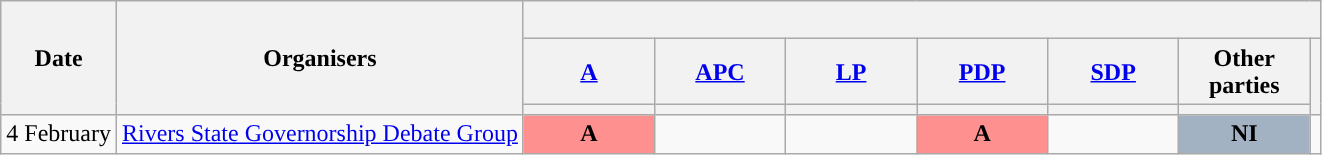<table class="wikitable" style="text-align:center;">
<tr>
<th rowspan="3">Date</th>
<th rowspan="3">Organisers</th>
<th colspan="7">    <br>   </th>
</tr>
<tr>
<th scope="col" style="width:5em;"><a href='#'>A</a></th>
<th scope="col" style="width:5em;"><a href='#'>APC</a></th>
<th scope="col" style="width:5em;"><a href='#'>LP</a></th>
<th scope="col" style="width:5em;"><a href='#'>PDP</a></th>
<th scope="col" style="width:5em;"><a href='#'>SDP</a></th>
<th scope="col" style="width:5em;">Other parties</th>
<th rowspan="2"></th>
</tr>
<tr>
<th style="background:"></th>
<th style="background:"></th>
<th style="background:"></th>
<th style="background:"></th>
<th style="background:"></th>
<th style="background:"></th>
</tr>
<tr>
<td style="white-space:nowrap; text-align:left;">4 February</td>
<td style="white-space:nowrap; text-align:left;"><a href='#'>Rivers State Governorship Debate Group</a></td>
<td style="background:#FF9090;"><strong>A</strong><br></td>
<td></td>
<td></td>
<td style="background:#FF9090;"><strong>A</strong><br></td>
<td></td>
<td style="background:#A2B2C2;"><strong>NI</strong><br></td>
<td></td>
</tr>
</table>
